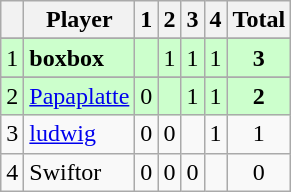<table class="wikitable" style="text-align: center;">
<tr>
<th></th>
<th>Player</th>
<th>1</th>
<th>2</th>
<th>3</th>
<th>4</th>
<th>Total</th>
</tr>
<tr>
</tr>
<tr style="background:#ccffcc;">
<td>1</td>
<td align="left"><strong>boxbox</strong></td>
<td></td>
<td>1</td>
<td>1</td>
<td>1</td>
<td><strong>3</strong></td>
</tr>
<tr>
</tr>
<tr style="background:#ccffcc;">
<td>2</td>
<td align="left"><a href='#'>Papaplatte</a></td>
<td>0</td>
<td></td>
<td>1</td>
<td>1</td>
<td><strong>2</strong></td>
</tr>
<tr>
<td>3</td>
<td align="left"><a href='#'>ludwig</a></td>
<td>0</td>
<td>0</td>
<td></td>
<td>1</td>
<td>1</td>
</tr>
<tr>
<td>4</td>
<td align="left">Swiftor</td>
<td>0</td>
<td>0</td>
<td>0</td>
<td></td>
<td>0</td>
</tr>
</table>
